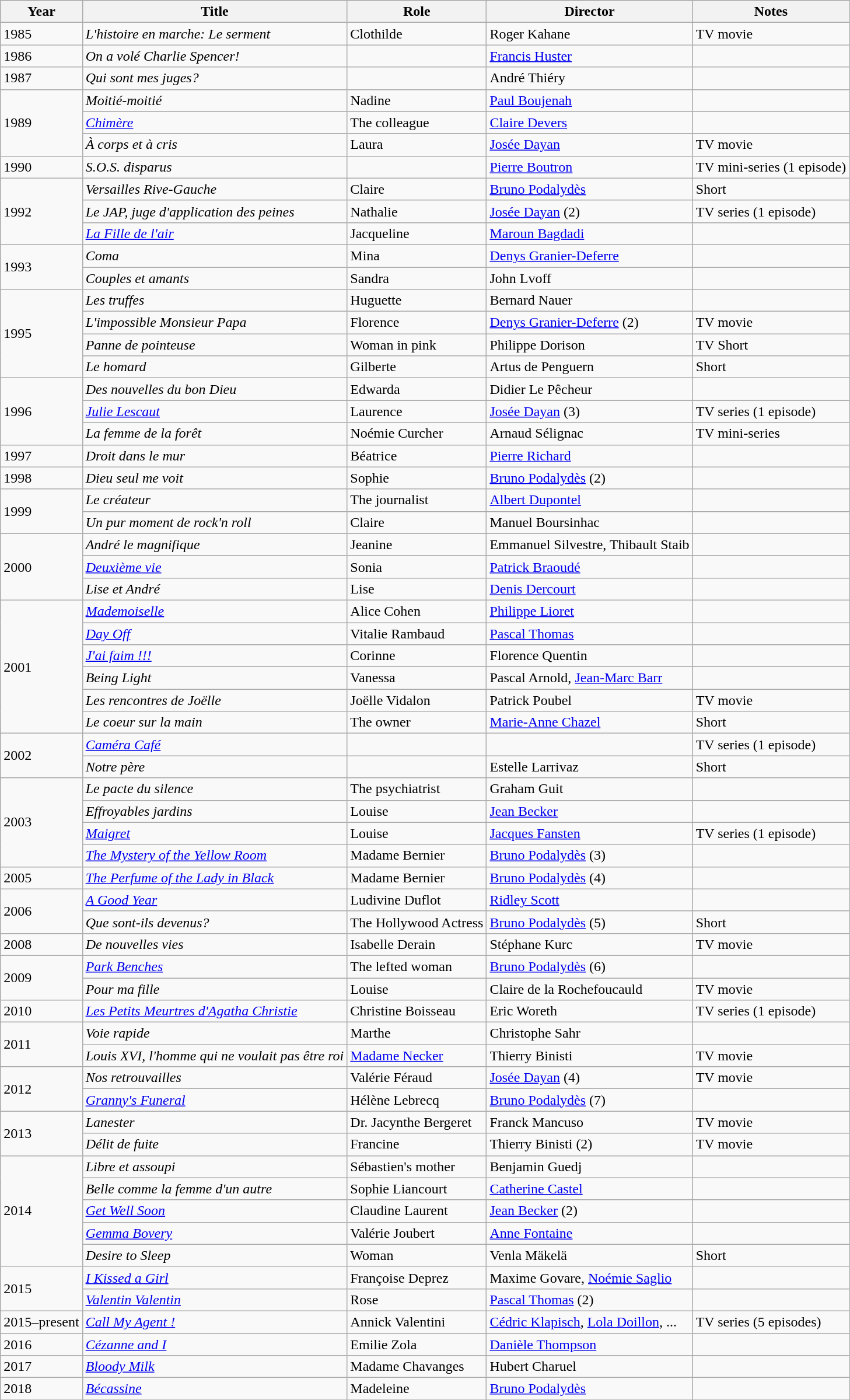<table class="wikitable sortable">
<tr>
<th>Year</th>
<th>Title</th>
<th>Role</th>
<th>Director</th>
<th class="unsortable">Notes</th>
</tr>
<tr>
<td rowspan=1>1985</td>
<td><em>L'histoire en marche: Le serment</em></td>
<td>Clothilde</td>
<td>Roger Kahane</td>
<td>TV movie</td>
</tr>
<tr>
<td rowspan=1>1986</td>
<td><em>On a volé Charlie Spencer!</em></td>
<td></td>
<td><a href='#'>Francis Huster</a></td>
<td></td>
</tr>
<tr>
<td rowspan=1>1987</td>
<td><em>Qui sont mes juges?</em></td>
<td></td>
<td>André Thiéry</td>
<td></td>
</tr>
<tr>
<td rowspan=3>1989</td>
<td><em>Moitié-moitié</em></td>
<td>Nadine</td>
<td><a href='#'>Paul Boujenah</a></td>
<td></td>
</tr>
<tr>
<td><em><a href='#'>Chimère</a></em></td>
<td>The colleague</td>
<td><a href='#'>Claire Devers</a></td>
<td></td>
</tr>
<tr>
<td><em>À corps et à cris</em></td>
<td>Laura</td>
<td><a href='#'>Josée Dayan</a></td>
<td>TV movie</td>
</tr>
<tr>
<td rowspan=1>1990</td>
<td><em>S.O.S. disparus</em></td>
<td></td>
<td><a href='#'>Pierre Boutron</a></td>
<td>TV mini-series (1 episode)</td>
</tr>
<tr>
<td rowspan=3>1992</td>
<td><em>Versailles Rive-Gauche</em></td>
<td>Claire</td>
<td><a href='#'>Bruno Podalydès</a></td>
<td>Short</td>
</tr>
<tr>
<td><em>Le JAP, juge d'application des peines</em></td>
<td>Nathalie</td>
<td><a href='#'>Josée Dayan</a> (2)</td>
<td>TV series (1 episode)</td>
</tr>
<tr>
<td><em><a href='#'>La Fille de l'air</a></em></td>
<td>Jacqueline</td>
<td><a href='#'>Maroun Bagdadi</a></td>
<td></td>
</tr>
<tr>
<td rowspan=2>1993</td>
<td><em>Coma</em></td>
<td>Mina</td>
<td><a href='#'>Denys Granier-Deferre</a></td>
<td></td>
</tr>
<tr>
<td><em>Couples et amants</em></td>
<td>Sandra</td>
<td>John Lvoff</td>
<td></td>
</tr>
<tr>
<td rowspan=4>1995</td>
<td><em>Les truffes</em></td>
<td>Huguette</td>
<td>Bernard Nauer</td>
<td></td>
</tr>
<tr>
<td><em>L'impossible Monsieur Papa</em></td>
<td>Florence</td>
<td><a href='#'>Denys Granier-Deferre</a> (2)</td>
<td>TV movie</td>
</tr>
<tr>
<td><em>Panne de pointeuse</em></td>
<td>Woman in pink</td>
<td>Philippe Dorison</td>
<td>TV Short</td>
</tr>
<tr>
<td><em>Le homard</em></td>
<td>Gilberte</td>
<td>Artus de Penguern</td>
<td>Short</td>
</tr>
<tr>
<td rowspan=3>1996</td>
<td><em>Des nouvelles du bon Dieu</em></td>
<td>Edwarda</td>
<td>Didier Le Pêcheur</td>
<td></td>
</tr>
<tr>
<td><em><a href='#'>Julie Lescaut</a></em></td>
<td>Laurence</td>
<td><a href='#'>Josée Dayan</a> (3)</td>
<td>TV series (1 episode)</td>
</tr>
<tr>
<td><em>La femme de la forêt</em></td>
<td>Noémie Curcher</td>
<td>Arnaud Sélignac</td>
<td>TV mini-series</td>
</tr>
<tr>
<td rowspan=1>1997</td>
<td><em>Droit dans le mur</em></td>
<td>Béatrice</td>
<td><a href='#'>Pierre Richard</a></td>
<td></td>
</tr>
<tr>
<td rowspan=1>1998</td>
<td><em>Dieu seul me voit</em></td>
<td>Sophie</td>
<td><a href='#'>Bruno Podalydès</a> (2)</td>
<td></td>
</tr>
<tr>
<td rowspan=2>1999</td>
<td><em>Le créateur</em></td>
<td>The journalist</td>
<td><a href='#'>Albert Dupontel</a></td>
<td></td>
</tr>
<tr>
<td><em>Un pur moment de rock'n roll</em></td>
<td>Claire</td>
<td>Manuel Boursinhac</td>
<td></td>
</tr>
<tr>
<td rowspan=3>2000</td>
<td><em>André le magnifique</em></td>
<td>Jeanine</td>
<td>Emmanuel Silvestre, Thibault Staib</td>
<td></td>
</tr>
<tr>
<td><em><a href='#'>Deuxième vie</a></em></td>
<td>Sonia</td>
<td><a href='#'>Patrick Braoudé</a></td>
<td></td>
</tr>
<tr>
<td><em>Lise et André</em></td>
<td>Lise</td>
<td><a href='#'>Denis Dercourt</a></td>
<td></td>
</tr>
<tr>
<td rowspan=6>2001</td>
<td><em><a href='#'>Mademoiselle</a></em></td>
<td>Alice Cohen</td>
<td><a href='#'>Philippe Lioret</a></td>
<td></td>
</tr>
<tr>
<td><em><a href='#'>Day Off</a></em></td>
<td>Vitalie Rambaud</td>
<td><a href='#'>Pascal Thomas</a></td>
<td></td>
</tr>
<tr>
<td><em><a href='#'>J'ai faim !!!</a></em></td>
<td>Corinne</td>
<td>Florence Quentin</td>
<td></td>
</tr>
<tr>
<td><em>Being Light</em></td>
<td>Vanessa</td>
<td>Pascal Arnold, <a href='#'>Jean-Marc Barr</a></td>
<td></td>
</tr>
<tr>
<td><em>Les rencontres de Joëlle</em></td>
<td>Joëlle Vidalon</td>
<td>Patrick Poubel</td>
<td>TV movie</td>
</tr>
<tr>
<td><em>Le coeur sur la main</em></td>
<td>The owner</td>
<td><a href='#'>Marie-Anne Chazel</a></td>
<td>Short</td>
</tr>
<tr>
<td rowspan=2>2002</td>
<td><em><a href='#'>Caméra Café</a></em></td>
<td></td>
<td></td>
<td>TV series (1 episode)</td>
</tr>
<tr>
<td><em>Notre père</em></td>
<td></td>
<td>Estelle Larrivaz</td>
<td>Short</td>
</tr>
<tr>
<td rowspan=4>2003</td>
<td><em>Le pacte du silence</em></td>
<td>The psychiatrist</td>
<td>Graham Guit</td>
<td></td>
</tr>
<tr>
<td><em>Effroyables jardins</em></td>
<td>Louise</td>
<td><a href='#'>Jean Becker</a></td>
<td></td>
</tr>
<tr>
<td><em><a href='#'>Maigret</a></em></td>
<td>Louise</td>
<td><a href='#'>Jacques Fansten</a></td>
<td>TV series (1 episode)</td>
</tr>
<tr>
<td><em><a href='#'>The Mystery of the Yellow Room</a></em></td>
<td>Madame Bernier</td>
<td><a href='#'>Bruno Podalydès</a> (3)</td>
<td></td>
</tr>
<tr>
<td rowspan=1>2005</td>
<td><em><a href='#'>The Perfume of the Lady in Black</a></em></td>
<td>Madame Bernier</td>
<td><a href='#'>Bruno Podalydès</a> (4)</td>
<td></td>
</tr>
<tr>
<td rowspan=2>2006</td>
<td><em><a href='#'>A Good Year</a></em></td>
<td>Ludivine Duflot</td>
<td><a href='#'>Ridley Scott</a></td>
<td></td>
</tr>
<tr>
<td><em>Que sont-ils devenus?</em></td>
<td>The Hollywood Actress</td>
<td><a href='#'>Bruno Podalydès</a> (5)</td>
<td>Short</td>
</tr>
<tr>
<td rowspan=1>2008</td>
<td><em>De nouvelles vies</em></td>
<td>Isabelle Derain</td>
<td>Stéphane Kurc</td>
<td>TV movie</td>
</tr>
<tr>
<td rowspan=2>2009</td>
<td><em><a href='#'>Park Benches</a></em></td>
<td>The lefted woman</td>
<td><a href='#'>Bruno Podalydès</a> (6)</td>
<td></td>
</tr>
<tr>
<td><em>Pour ma fille</em></td>
<td>Louise</td>
<td>Claire de la Rochefoucauld</td>
<td>TV movie</td>
</tr>
<tr>
<td rowspan=1>2010</td>
<td><em><a href='#'>Les Petits Meurtres d'Agatha Christie</a></em></td>
<td>Christine Boisseau</td>
<td>Eric Woreth</td>
<td>TV series (1 episode)</td>
</tr>
<tr>
<td rowspan=2>2011</td>
<td><em>Voie rapide</em></td>
<td>Marthe</td>
<td>Christophe Sahr</td>
<td></td>
</tr>
<tr>
<td><em>Louis XVI, l'homme qui ne voulait pas être roi</em></td>
<td><a href='#'>Madame Necker</a></td>
<td>Thierry Binisti</td>
<td>TV movie</td>
</tr>
<tr>
<td rowspan=2>2012</td>
<td><em>Nos retrouvailles</em></td>
<td>Valérie Féraud</td>
<td><a href='#'>Josée Dayan</a> (4)</td>
<td>TV movie</td>
</tr>
<tr>
<td><em><a href='#'>Granny's Funeral</a></em></td>
<td>Hélène Lebrecq</td>
<td><a href='#'>Bruno Podalydès</a> (7)</td>
<td></td>
</tr>
<tr>
<td rowspan=2>2013</td>
<td><em>Lanester</em></td>
<td>Dr. Jacynthe Bergeret</td>
<td>Franck Mancuso</td>
<td>TV movie</td>
</tr>
<tr>
<td><em>Délit de fuite</em></td>
<td>Francine</td>
<td>Thierry Binisti (2)</td>
<td>TV movie</td>
</tr>
<tr>
<td rowspan=5>2014</td>
<td><em>Libre et assoupi</em></td>
<td>Sébastien's mother</td>
<td>Benjamin Guedj</td>
<td></td>
</tr>
<tr>
<td><em>Belle comme la femme d'un autre</em></td>
<td>Sophie Liancourt</td>
<td><a href='#'>Catherine Castel</a></td>
<td></td>
</tr>
<tr>
<td><em><a href='#'>Get Well Soon</a></em></td>
<td>Claudine Laurent</td>
<td><a href='#'>Jean Becker</a> (2)</td>
<td></td>
</tr>
<tr>
<td><em><a href='#'>Gemma Bovery</a></em></td>
<td>Valérie Joubert</td>
<td><a href='#'>Anne Fontaine</a></td>
<td></td>
</tr>
<tr>
<td><em>Desire to Sleep</em></td>
<td>Woman</td>
<td>Venla Mäkelä</td>
<td>Short</td>
</tr>
<tr>
<td rowspan=2>2015</td>
<td><em><a href='#'>I Kissed a Girl</a></em></td>
<td>Françoise Deprez</td>
<td>Maxime Govare, <a href='#'>Noémie Saglio</a></td>
<td></td>
</tr>
<tr>
<td><em><a href='#'>Valentin Valentin</a></em></td>
<td>Rose</td>
<td><a href='#'>Pascal Thomas</a> (2)</td>
<td></td>
</tr>
<tr>
<td>2015–present</td>
<td><em><a href='#'>Call My Agent !</a></em></td>
<td>Annick Valentini</td>
<td><a href='#'>Cédric Klapisch</a>, <a href='#'>Lola Doillon</a>, ...</td>
<td>TV series (5 episodes)</td>
</tr>
<tr>
<td>2016</td>
<td><em><a href='#'>Cézanne and I</a></em></td>
<td>Emilie Zola</td>
<td><a href='#'>Danièle Thompson</a></td>
<td></td>
</tr>
<tr>
<td>2017</td>
<td><em><a href='#'>Bloody Milk</a></em></td>
<td>Madame Chavanges</td>
<td>Hubert Charuel</td>
<td></td>
</tr>
<tr>
<td>2018</td>
<td><em><a href='#'>Bécassine</a></em></td>
<td>Madeleine</td>
<td><a href='#'>Bruno Podalydès</a></td>
<td></td>
</tr>
<tr>
</tr>
</table>
